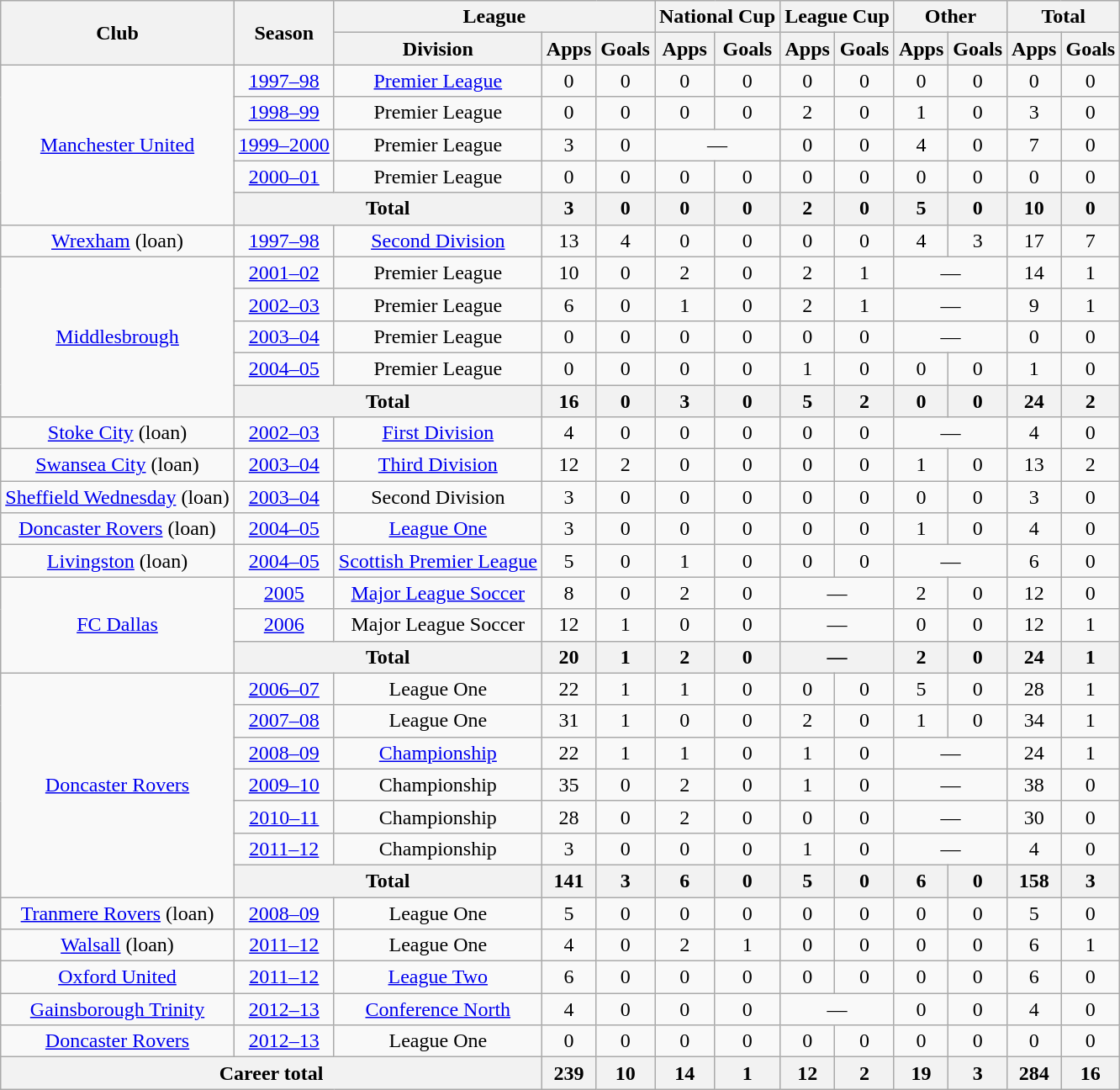<table class="wikitable" style="text-align: center;">
<tr>
<th rowspan="2">Club</th>
<th rowspan="2">Season</th>
<th colspan="3">League</th>
<th colspan="2">National Cup</th>
<th colspan="2">League Cup</th>
<th colspan="2">Other</th>
<th colspan="2">Total</th>
</tr>
<tr>
<th>Division</th>
<th>Apps</th>
<th>Goals</th>
<th>Apps</th>
<th>Goals</th>
<th>Apps</th>
<th>Goals</th>
<th>Apps</th>
<th>Goals</th>
<th>Apps</th>
<th>Goals</th>
</tr>
<tr>
<td rowspan=5><a href='#'>Manchester United</a></td>
<td><a href='#'>1997–98</a></td>
<td><a href='#'>Premier League</a></td>
<td>0</td>
<td>0</td>
<td>0</td>
<td>0</td>
<td>0</td>
<td>0</td>
<td>0</td>
<td>0</td>
<td>0</td>
<td>0</td>
</tr>
<tr>
<td><a href='#'>1998–99</a></td>
<td>Premier League</td>
<td>0</td>
<td>0</td>
<td>0</td>
<td>0</td>
<td>2</td>
<td>0</td>
<td>1</td>
<td>0</td>
<td>3</td>
<td>0</td>
</tr>
<tr>
<td><a href='#'>1999–2000</a></td>
<td>Premier League</td>
<td>3</td>
<td>0</td>
<td colspan="2">—</td>
<td>0</td>
<td>0</td>
<td>4</td>
<td>0</td>
<td>7</td>
<td>0</td>
</tr>
<tr>
<td><a href='#'>2000–01</a></td>
<td>Premier League</td>
<td>0</td>
<td>0</td>
<td>0</td>
<td>0</td>
<td>0</td>
<td>0</td>
<td>0</td>
<td>0</td>
<td>0</td>
<td>0</td>
</tr>
<tr>
<th colspan=2>Total</th>
<th>3</th>
<th>0</th>
<th>0</th>
<th>0</th>
<th>2</th>
<th>0</th>
<th>5</th>
<th>0</th>
<th>10</th>
<th>0</th>
</tr>
<tr>
<td><a href='#'>Wrexham</a> (loan)</td>
<td><a href='#'>1997–98</a></td>
<td><a href='#'>Second Division</a></td>
<td>13</td>
<td>4</td>
<td>0</td>
<td>0</td>
<td>0</td>
<td>0</td>
<td>4</td>
<td>3</td>
<td>17</td>
<td>7</td>
</tr>
<tr>
<td rowspan=5><a href='#'>Middlesbrough</a></td>
<td><a href='#'>2001–02</a></td>
<td>Premier League</td>
<td>10</td>
<td>0</td>
<td>2</td>
<td>0</td>
<td>2</td>
<td>1</td>
<td colspan="2">—</td>
<td>14</td>
<td>1</td>
</tr>
<tr>
<td><a href='#'>2002–03</a></td>
<td>Premier League</td>
<td>6</td>
<td>0</td>
<td>1</td>
<td>0</td>
<td>2</td>
<td>1</td>
<td colspan="2">—</td>
<td>9</td>
<td>1</td>
</tr>
<tr>
<td><a href='#'>2003–04</a></td>
<td>Premier League</td>
<td>0</td>
<td>0</td>
<td>0</td>
<td>0</td>
<td>0</td>
<td>0</td>
<td colspan="2">—</td>
<td>0</td>
<td>0</td>
</tr>
<tr>
<td><a href='#'>2004–05</a></td>
<td>Premier League</td>
<td>0</td>
<td>0</td>
<td>0</td>
<td>0</td>
<td>1</td>
<td>0</td>
<td>0</td>
<td>0</td>
<td>1</td>
<td>0</td>
</tr>
<tr>
<th colspan=2>Total</th>
<th>16</th>
<th>0</th>
<th>3</th>
<th>0</th>
<th>5</th>
<th>2</th>
<th>0</th>
<th>0</th>
<th>24</th>
<th>2</th>
</tr>
<tr>
<td><a href='#'>Stoke City</a> (loan)</td>
<td><a href='#'>2002–03</a></td>
<td><a href='#'>First Division</a></td>
<td>4</td>
<td>0</td>
<td>0</td>
<td>0</td>
<td>0</td>
<td>0</td>
<td colspan="2">—</td>
<td>4</td>
<td>0</td>
</tr>
<tr>
<td><a href='#'>Swansea City</a> (loan)</td>
<td><a href='#'>2003–04</a></td>
<td><a href='#'>Third Division</a></td>
<td>12</td>
<td>2</td>
<td>0</td>
<td>0</td>
<td>0</td>
<td>0</td>
<td>1</td>
<td>0</td>
<td>13</td>
<td>2</td>
</tr>
<tr>
<td><a href='#'>Sheffield Wednesday</a> (loan)</td>
<td><a href='#'>2003–04</a></td>
<td>Second Division</td>
<td>3</td>
<td>0</td>
<td>0</td>
<td>0</td>
<td>0</td>
<td>0</td>
<td>0</td>
<td>0</td>
<td>3</td>
<td>0</td>
</tr>
<tr>
<td><a href='#'>Doncaster Rovers</a> (loan)</td>
<td><a href='#'>2004–05</a></td>
<td><a href='#'>League One</a></td>
<td>3</td>
<td>0</td>
<td>0</td>
<td>0</td>
<td>0</td>
<td>0</td>
<td>1</td>
<td>0</td>
<td>4</td>
<td>0</td>
</tr>
<tr>
<td><a href='#'>Livingston</a> (loan)</td>
<td><a href='#'>2004–05</a></td>
<td><a href='#'>Scottish Premier League</a></td>
<td>5</td>
<td>0</td>
<td>1</td>
<td>0</td>
<td>0</td>
<td>0</td>
<td colspan="2">—</td>
<td>6</td>
<td>0</td>
</tr>
<tr>
<td rowspan=3><a href='#'>FC Dallas</a></td>
<td><a href='#'>2005</a></td>
<td><a href='#'>Major League Soccer</a></td>
<td>8</td>
<td>0</td>
<td>2</td>
<td>0</td>
<td colspan="2">—</td>
<td>2</td>
<td>0</td>
<td>12</td>
<td>0</td>
</tr>
<tr>
<td><a href='#'>2006</a></td>
<td>Major League Soccer</td>
<td>12</td>
<td>1</td>
<td>0</td>
<td>0</td>
<td colspan="2">—</td>
<td>0</td>
<td>0</td>
<td>12</td>
<td>1</td>
</tr>
<tr>
<th colspan=2>Total</th>
<th>20</th>
<th>1</th>
<th>2</th>
<th>0</th>
<th colspan="2">—</th>
<th>2</th>
<th>0</th>
<th>24</th>
<th>1</th>
</tr>
<tr>
<td rowspan=7><a href='#'>Doncaster Rovers</a></td>
<td><a href='#'>2006–07</a></td>
<td>League One</td>
<td>22</td>
<td>1</td>
<td>1</td>
<td>0</td>
<td>0</td>
<td>0</td>
<td>5</td>
<td>0</td>
<td>28</td>
<td>1</td>
</tr>
<tr>
<td><a href='#'>2007–08</a></td>
<td>League One</td>
<td>31</td>
<td>1</td>
<td>0</td>
<td>0</td>
<td>2</td>
<td>0</td>
<td>1</td>
<td>0</td>
<td>34</td>
<td>1</td>
</tr>
<tr>
<td><a href='#'>2008–09</a></td>
<td><a href='#'>Championship</a></td>
<td>22</td>
<td>1</td>
<td>1</td>
<td>0</td>
<td>1</td>
<td>0</td>
<td colspan="2">—</td>
<td>24</td>
<td>1</td>
</tr>
<tr>
<td><a href='#'>2009–10</a></td>
<td>Championship</td>
<td>35</td>
<td>0</td>
<td>2</td>
<td>0</td>
<td>1</td>
<td>0</td>
<td colspan="2">—</td>
<td>38</td>
<td>0</td>
</tr>
<tr>
<td><a href='#'>2010–11</a></td>
<td>Championship</td>
<td>28</td>
<td>0</td>
<td>2</td>
<td>0</td>
<td>0</td>
<td>0</td>
<td colspan="2">—</td>
<td>30</td>
<td>0</td>
</tr>
<tr>
<td><a href='#'>2011–12</a></td>
<td>Championship</td>
<td>3</td>
<td>0</td>
<td>0</td>
<td>0</td>
<td>1</td>
<td>0</td>
<td colspan="2">—</td>
<td>4</td>
<td>0</td>
</tr>
<tr>
<th colspan=2>Total</th>
<th>141</th>
<th>3</th>
<th>6</th>
<th>0</th>
<th>5</th>
<th>0</th>
<th>6</th>
<th>0</th>
<th>158</th>
<th>3</th>
</tr>
<tr>
<td><a href='#'>Tranmere Rovers</a> (loan)</td>
<td><a href='#'>2008–09</a></td>
<td>League One</td>
<td>5</td>
<td>0</td>
<td>0</td>
<td>0</td>
<td>0</td>
<td>0</td>
<td>0</td>
<td>0</td>
<td>5</td>
<td>0</td>
</tr>
<tr>
<td><a href='#'>Walsall</a> (loan)</td>
<td><a href='#'>2011–12</a></td>
<td>League One</td>
<td>4</td>
<td>0</td>
<td>2</td>
<td>1</td>
<td>0</td>
<td>0</td>
<td>0</td>
<td>0</td>
<td>6</td>
<td>1</td>
</tr>
<tr>
<td><a href='#'>Oxford United</a></td>
<td><a href='#'>2011–12</a></td>
<td><a href='#'>League Two</a></td>
<td>6</td>
<td>0</td>
<td>0</td>
<td>0</td>
<td>0</td>
<td>0</td>
<td>0</td>
<td>0</td>
<td>6</td>
<td>0</td>
</tr>
<tr>
<td><a href='#'>Gainsborough Trinity</a></td>
<td><a href='#'>2012–13</a></td>
<td><a href='#'>Conference North</a></td>
<td>4</td>
<td>0</td>
<td>0</td>
<td>0</td>
<td colspan="2">—</td>
<td>0</td>
<td>0</td>
<td>4</td>
<td>0</td>
</tr>
<tr>
<td><a href='#'>Doncaster Rovers</a></td>
<td><a href='#'>2012–13</a></td>
<td>League One</td>
<td>0</td>
<td>0</td>
<td>0</td>
<td>0</td>
<td>0</td>
<td>0</td>
<td>0</td>
<td>0</td>
<td>0</td>
<td>0</td>
</tr>
<tr>
<th colspan="3">Career total</th>
<th>239</th>
<th>10</th>
<th>14</th>
<th>1</th>
<th>12</th>
<th>2</th>
<th>19</th>
<th>3</th>
<th>284</th>
<th>16</th>
</tr>
</table>
